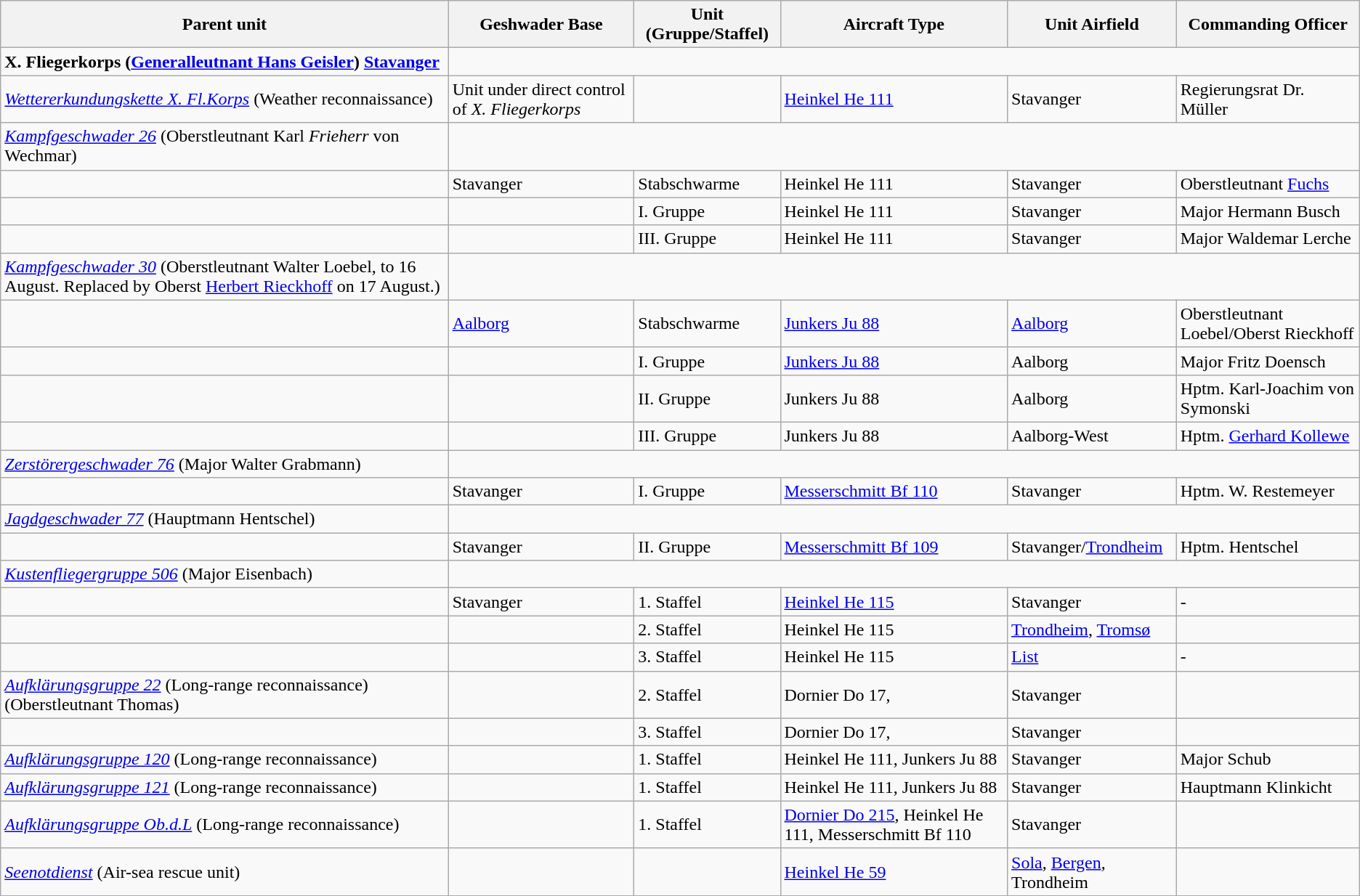<table class="wikitable">
<tr>
<th>Parent unit</th>
<th>Geshwader Base</th>
<th>Unit (Gruppe/Staffel)</th>
<th>Aircraft Type</th>
<th>Unit Airfield</th>
<th>Commanding Officer</th>
</tr>
<tr>
<td><strong>X. Fliegerkorps (<a href='#'>Generalleutnant Hans Geisler</a>) <a href='#'>Stavanger</a></strong></td>
</tr>
<tr>
<td><em><a href='#'>Wettererkundungskette X. Fl.Korps</a></em> (Weather reconnaissance)</td>
<td>Unit under direct control of <em>X. Fliegerkorps</em></td>
<td></td>
<td><a href='#'>Heinkel He 111</a></td>
<td>Stavanger</td>
<td>Regierungsrat Dr. Müller</td>
</tr>
<tr>
<td><em><a href='#'>Kampfgeschwader 26</a></em> (Oberstleutnant Karl <em>Frieherr</em> von Wechmar)</td>
</tr>
<tr>
<td></td>
<td>Stavanger</td>
<td>Stabschwarme</td>
<td>Heinkel He 111</td>
<td>Stavanger</td>
<td>Oberstleutnant <a href='#'>Fuchs</a></td>
</tr>
<tr>
<td></td>
<td></td>
<td>I. Gruppe</td>
<td>Heinkel He 111</td>
<td>Stavanger</td>
<td>Major Hermann Busch</td>
</tr>
<tr>
<td></td>
<td></td>
<td>III. Gruppe</td>
<td>Heinkel He 111</td>
<td>Stavanger</td>
<td>Major Waldemar Lerche</td>
</tr>
<tr>
<td><em><a href='#'>Kampfgeschwader 30</a></em> (Oberstleutnant Walter Loebel, to 16 August. Replaced by Oberst <a href='#'>Herbert Rieckhoff</a> on 17 August.)</td>
</tr>
<tr>
<td></td>
<td><a href='#'>Aalborg</a></td>
<td>Stabschwarme</td>
<td><a href='#'>Junkers Ju 88</a></td>
<td><a href='#'>Aalborg</a></td>
<td>Oberstleutnant Loebel/Oberst Rieckhoff</td>
</tr>
<tr>
<td></td>
<td></td>
<td>I. Gruppe</td>
<td><a href='#'>Junkers Ju 88</a></td>
<td>Aalborg</td>
<td>Major Fritz Doensch</td>
</tr>
<tr>
<td></td>
<td></td>
<td>II. Gruppe</td>
<td>Junkers Ju 88</td>
<td>Aalborg</td>
<td>Hptm. Karl-Joachim von Symonski</td>
</tr>
<tr>
<td></td>
<td></td>
<td>III. Gruppe</td>
<td>Junkers Ju 88</td>
<td>Aalborg-West</td>
<td>Hptm. <a href='#'>Gerhard Kollewe</a></td>
</tr>
<tr>
<td><em><a href='#'>Zerstörergeschwader 76</a></em> (Major Walter Grabmann)</td>
</tr>
<tr>
<td></td>
<td>Stavanger</td>
<td>I. Gruppe</td>
<td><a href='#'>Messerschmitt Bf 110</a></td>
<td>Stavanger</td>
<td>Hptm. W. Restemeyer</td>
</tr>
<tr>
<td><em><a href='#'>Jagdgeschwader 77</a></em> (Hauptmann Hentschel)</td>
</tr>
<tr>
<td></td>
<td>Stavanger</td>
<td>II. Gruppe</td>
<td><a href='#'>Messerschmitt Bf 109</a></td>
<td>Stavanger/<a href='#'>Trondheim</a></td>
<td>Hptm. Hentschel</td>
</tr>
<tr>
<td><em><a href='#'>Kustenfliegergruppe 506</a></em> (Major Eisenbach)</td>
</tr>
<tr>
<td></td>
<td>Stavanger</td>
<td>1. Staffel</td>
<td><a href='#'>Heinkel He 115</a></td>
<td>Stavanger</td>
<td>-</td>
</tr>
<tr>
<td></td>
<td></td>
<td>2. Staffel</td>
<td>Heinkel He 115</td>
<td><a href='#'>Trondheim</a>, <a href='#'>Tromsø</a></td>
<td></td>
</tr>
<tr>
<td></td>
<td></td>
<td>3. Staffel</td>
<td>Heinkel He 115</td>
<td><a href='#'>List</a></td>
<td>-</td>
</tr>
<tr>
<td><em><a href='#'>Aufklärungsgruppe 22</a></em> (Long-range reconnaissance) (Oberstleutnant Thomas)</td>
<td></td>
<td>2. Staffel</td>
<td>Dornier Do 17,</td>
<td>Stavanger</td>
<td></td>
</tr>
<tr>
<td></td>
<td></td>
<td>3. Staffel</td>
<td>Dornier Do 17,</td>
<td>Stavanger</td>
<td></td>
</tr>
<tr>
<td><em><a href='#'>Aufklärungsgruppe 120</a></em> (Long-range reconnaissance)</td>
<td></td>
<td>1. Staffel</td>
<td>Heinkel He 111, Junkers Ju 88</td>
<td>Stavanger</td>
<td>Major Schub</td>
</tr>
<tr>
<td><em><a href='#'>Aufklärungsgruppe 121</a></em> (Long-range reconnaissance)</td>
<td></td>
<td>1. Staffel</td>
<td>Heinkel He 111, Junkers Ju 88</td>
<td>Stavanger</td>
<td>Hauptmann Klinkicht</td>
</tr>
<tr>
<td><em><a href='#'>Aufklärungsgruppe Ob.d.L</a></em> (Long-range reconnaissance)</td>
<td></td>
<td>1. Staffel</td>
<td><a href='#'>Dornier Do 215</a>, Heinkel He 111, Messerschmitt Bf 110</td>
<td>Stavanger</td>
<td></td>
</tr>
<tr>
<td><em><a href='#'>Seenotdienst</a></em> (Air-sea rescue unit)</td>
<td></td>
<td></td>
<td><a href='#'>Heinkel He 59</a></td>
<td><a href='#'>Sola</a>, <a href='#'>Bergen</a>, Trondheim</td>
<td></td>
</tr>
<tr>
</tr>
</table>
